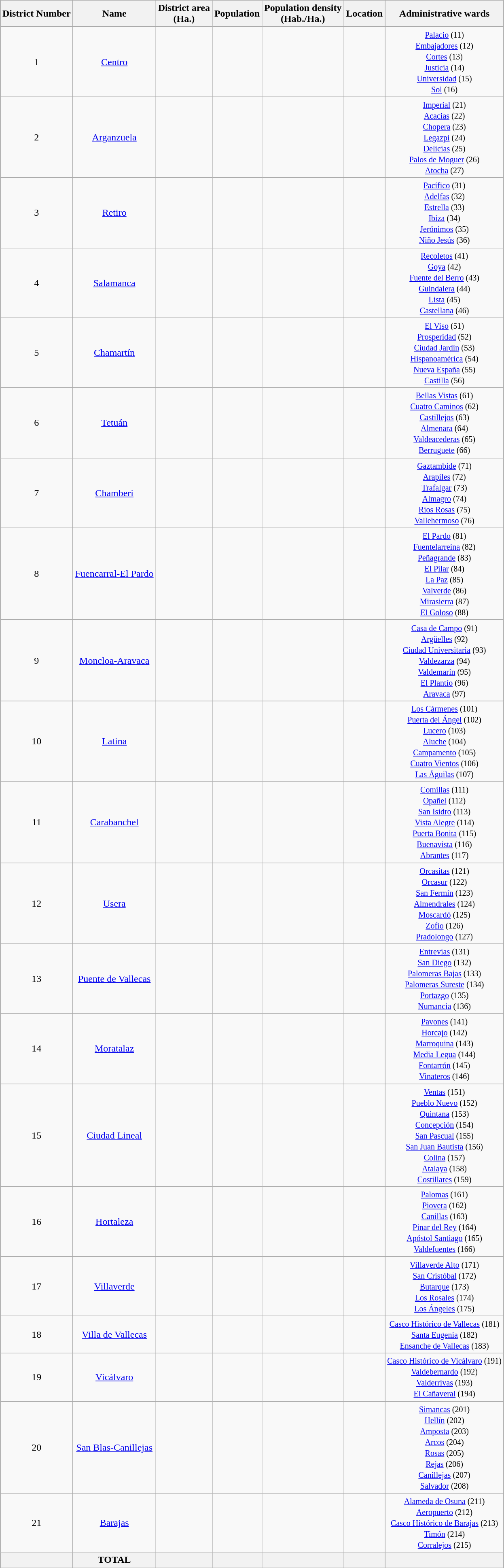<table class="wikitable sortable" style="text-align:center; margin:1em auto;">
<tr>
<th>District Number</th>
<th>Name</th>
<th>District area<br> (Ha.)</th>
<th>Population</th>
<th>Population density<br>(Hab./Ha.)</th>
<th>Location</th>
<th>Administrative wards</th>
</tr>
<tr>
<td>1</td>
<td><a href='#'>Centro</a></td>
<td align="right"></td>
<td align="right"></td>
<td align="right"></td>
<td></td>
<td><small><a href='#'>Palacio</a> (11)<br><a href='#'>Embajadores</a> (12)<br><a href='#'>Cortes</a> (13)<br><a href='#'>Justicia</a> (14)<br><a href='#'>Universidad</a> (15)<br><a href='#'>Sol</a> (16)</small></td>
</tr>
<tr>
<td>2</td>
<td><a href='#'>Arganzuela</a></td>
<td align="right"></td>
<td align="right"></td>
<td align="right"></td>
<td></td>
<td><small><a href='#'>Imperial</a> (21)<br><a href='#'>Acacias</a> (22)<br><a href='#'>Chopera</a> (23)<br><a href='#'>Legazpi</a> (24)<br><a href='#'>Delicias</a> (25)<br><a href='#'>Palos de Moguer</a> (26)<br><a href='#'>Atocha</a> (27)</small></td>
</tr>
<tr>
<td>3</td>
<td><a href='#'>Retiro</a></td>
<td align="right"></td>
<td align="right"></td>
<td align="right"></td>
<td></td>
<td><small> <a href='#'>Pacífico</a> (31)<br><a href='#'>Adelfas</a> (32)<br><a href='#'>Estrella</a> (33)<br><a href='#'>Ibiza</a> (34)<br><a href='#'>Jerónimos</a> (35)<br><a href='#'>Niño Jesús</a> (36)</small></td>
</tr>
<tr>
<td>4</td>
<td><a href='#'>Salamanca</a></td>
<td align="right"></td>
<td align="right"></td>
<td align="right"></td>
<td></td>
<td><small><a href='#'>Recoletos</a> (41)<br><a href='#'>Goya</a> (42)<br><a href='#'>Fuente del Berro</a> (43)<br><a href='#'>Guindalera</a> (44)<br><a href='#'>Lista</a> (45)<br><a href='#'>Castellana</a> (46)</small></td>
</tr>
<tr>
<td>5</td>
<td><a href='#'>Chamartín</a></td>
<td align="right"></td>
<td align="right"></td>
<td align="right"></td>
<td></td>
<td><small><a href='#'>El Viso</a> (51)<br><a href='#'>Prosperidad</a> (52)<br><a href='#'>Ciudad Jardín</a> (53)<br><a href='#'>Hispanoamérica</a> (54)<br><a href='#'>Nueva España</a> (55)<br><a href='#'>Castilla</a> (56)</small></td>
</tr>
<tr>
<td>6</td>
<td><a href='#'>Tetuán</a></td>
<td align="right"></td>
<td align="right"></td>
<td align="right"></td>
<td></td>
<td><small><a href='#'>Bellas Vistas</a> (61)<br><a href='#'>Cuatro Caminos</a> (62)<br><a href='#'>Castillejos</a> (63)<br><a href='#'>Almenara</a> (64)<br><a href='#'>Valdeacederas</a> (65)<br><a href='#'>Berruguete</a> (66)</small></td>
</tr>
<tr>
<td>7</td>
<td><a href='#'>Chamberí</a></td>
<td align="right"></td>
<td align="right"></td>
<td align="right"></td>
<td></td>
<td><small><a href='#'>Gaztambide</a> (71)<br><a href='#'>Arapiles</a> (72)<br><a href='#'>Trafalgar</a> (73)<br><a href='#'>Almagro</a> (74)<br><a href='#'>Ríos Rosas</a> (75)<br><a href='#'>Vallehermoso</a> (76)</small></td>
</tr>
<tr>
<td>8</td>
<td><a href='#'>Fuencarral-El Pardo</a></td>
<td align="right"></td>
<td align="right"></td>
<td align="right"></td>
<td></td>
<td><small><a href='#'>El Pardo</a> (81)<br><a href='#'>Fuentelarreina</a> (82)<br><a href='#'>Peñagrande</a> (83)<br><a href='#'>El Pilar</a> (84)<br><a href='#'>La Paz</a> (85)<br><a href='#'>Valverde</a> (86)<br><a href='#'>Mirasierra</a> (87)<br><a href='#'>El Goloso</a> (88)</small></td>
</tr>
<tr>
<td>9</td>
<td><a href='#'>Moncloa-Aravaca</a></td>
<td align="right"></td>
<td align="right"></td>
<td align="right"></td>
<td></td>
<td><small><a href='#'>Casa de Campo</a> (91)<br><a href='#'>Argüelles</a> (92)<br><a href='#'>Ciudad Universitaria</a> (93)<br><a href='#'>Valdezarza</a> (94)<br><a href='#'>Valdemarín</a> (95)<br><a href='#'>El Plantío</a> (96)<br><a href='#'>Aravaca</a> (97)</small></td>
</tr>
<tr>
<td>10</td>
<td><a href='#'>Latina</a></td>
<td align="right"></td>
<td align="right"></td>
<td align="right"></td>
<td></td>
<td><small><a href='#'>Los Cármenes</a> (101)<br><a href='#'>Puerta del Ángel</a> (102)<br><a href='#'>Lucero</a> (103)<br><a href='#'>Aluche</a> (104)<br><a href='#'>Campamento</a> (105)<br><a href='#'>Cuatro Vientos</a> (106)<br><a href='#'>Las Águilas</a> (107)</small></td>
</tr>
<tr>
<td>11</td>
<td><a href='#'>Carabanchel</a></td>
<td align="right"></td>
<td align="right"></td>
<td align="right"></td>
<td></td>
<td><small><a href='#'>Comillas</a> (111)<br><a href='#'>Opañel</a> (112)<br><a href='#'>San Isidro</a> (113)<br><a href='#'>Vista Alegre</a> (114)<br><a href='#'>Puerta Bonita</a> (115)<br><a href='#'>Buenavista</a> (116)<br><a href='#'>Abrantes</a> (117)</small></td>
</tr>
<tr>
<td>12</td>
<td><a href='#'>Usera</a></td>
<td align="right"></td>
<td align="right"></td>
<td align="right"></td>
<td></td>
<td><small><a href='#'>Orcasitas</a> (121)<br><a href='#'>Orcasur</a> (122)<br><a href='#'>San Fermín</a> (123)<br><a href='#'>Almendrales</a> (124)<br><a href='#'>Moscardó</a> (125)<br><a href='#'>Zofío</a> (126)<br><a href='#'>Pradolongo</a> (127)</small></td>
</tr>
<tr>
<td>13</td>
<td><a href='#'>Puente de Vallecas</a></td>
<td align="right"></td>
<td align="right"></td>
<td align="right"></td>
<td></td>
<td><small><a href='#'>Entrevías</a> (131)<br><a href='#'>San Diego</a> (132)<br><a href='#'>Palomeras Bajas</a> (133)<br><a href='#'>Palomeras Sureste</a> (134)<br><a href='#'>Portazgo</a> (135)<br><a href='#'>Numancia</a> (136)</small></td>
</tr>
<tr>
<td>14</td>
<td><a href='#'>Moratalaz</a></td>
<td align="right"></td>
<td align="right"></td>
<td align="right"></td>
<td></td>
<td><small> <a href='#'>Pavones</a> (141)<br><a href='#'>Horcajo</a> (142)<br><a href='#'>Marroquina</a> (143)<br><a href='#'>Media Legua</a> (144)<br><a href='#'>Fontarrón</a> (145)<br><a href='#'>Vinateros</a> (146)</small></td>
</tr>
<tr>
<td>15</td>
<td><a href='#'>Ciudad Lineal</a></td>
<td align="right"></td>
<td align="right"></td>
<td align="right"></td>
<td></td>
<td><small><a href='#'>Ventas</a> (151)<br><a href='#'>Pueblo Nuevo</a> (152)<br><a href='#'>Quintana</a> (153)<br><a href='#'>Concepción</a> (154)<br><a href='#'>San Pascual</a> (155)<br><a href='#'>San Juan Bautista</a> (156)<br><a href='#'>Colina</a> (157)<br><a href='#'>Atalaya</a> (158)<br><a href='#'>Costillares</a> (159)</small></td>
</tr>
<tr>
<td>16</td>
<td><a href='#'>Hortaleza</a></td>
<td align="right"></td>
<td align="right"></td>
<td align="right"></td>
<td></td>
<td><small><a href='#'>Palomas</a> (161)<br><a href='#'>Piovera</a> (162)<br><a href='#'>Canillas</a> (163)<br><a href='#'>Pinar del Rey</a> (164)<br><a href='#'>Apóstol Santiago</a> (165)<br><a href='#'>Valdefuentes</a> (166)</small></td>
</tr>
<tr>
<td>17</td>
<td><a href='#'>Villaverde</a></td>
<td align="right"></td>
<td align="right"></td>
<td align="right"></td>
<td></td>
<td><small><a href='#'>Villaverde Alto</a> (171)<br><a href='#'>San Cristóbal</a> (172)<br><a href='#'>Butarque</a> (173)<br><a href='#'>Los Rosales</a> (174)<br><a href='#'>Los Ángeles</a> (175)</small></td>
</tr>
<tr>
<td>18</td>
<td><a href='#'>Villa de Vallecas</a></td>
<td align="right"></td>
<td align="right"></td>
<td align="right"></td>
<td></td>
<td><small><a href='#'>Casco Histórico de Vallecas</a> (181)<br><a href='#'>Santa Eugenia</a> (182)<br><a href='#'>Ensanche de Vallecas</a> (183)</small></td>
</tr>
<tr>
<td>19</td>
<td><a href='#'>Vicálvaro</a></td>
<td align="right"></td>
<td align="right"></td>
<td align="right"></td>
<td></td>
<td><small><a href='#'>Casco Histórico de Vicálvaro</a> (191)<br><a href='#'>Valdebernardo</a> (192)<br><a href='#'>Valderrivas</a> (193)<br><a href='#'>El Cañaveral</a> (194)</small></td>
</tr>
<tr>
<td>20</td>
<td><a href='#'>San Blas-Canillejas</a></td>
<td align="right"></td>
<td align="right"></td>
<td align="right"></td>
<td></td>
<td><small><a href='#'>Simancas</a> (201)<br><a href='#'>Hellín</a> (202)<br><a href='#'>Amposta</a> (203)<br><a href='#'>Arcos</a> (204)<br><a href='#'>Rosas</a> (205)<br><a href='#'>Rejas</a> (206)<br><a href='#'>Canillejas</a> (207)<br><a href='#'>Salvador</a> (208)</small></td>
</tr>
<tr>
<td>21</td>
<td><a href='#'>Barajas</a></td>
<td align="right"></td>
<td align="right"></td>
<td align="right"></td>
<td></td>
<td><small><a href='#'>Alameda de Osuna</a> (211)<br><a href='#'>Aeropuerto</a> (212)<br><a href='#'>Casco Histórico de Barajas</a> (213)<br><a href='#'>Timón</a> (214)<br><a href='#'>Corralejos</a> (215)<br></small></td>
</tr>
<tr>
<th></th>
<th>TOTAL</th>
<th align="right"></th>
<th align="right"></th>
<th align="right"></th>
<th></th>
<th></th>
</tr>
</table>
